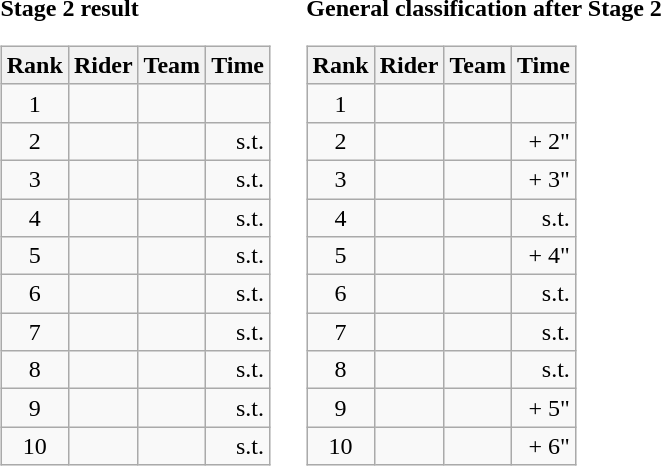<table>
<tr>
<td><strong>Stage 2 result</strong><br><table class="wikitable">
<tr>
<th scope="col">Rank</th>
<th scope="col">Rider</th>
<th scope="col">Team</th>
<th scope="col">Time</th>
</tr>
<tr>
<td style="text-align:center;">1</td>
<td></td>
<td></td>
<td style="text-align:right;"></td>
</tr>
<tr>
<td style="text-align:center;">2</td>
<td></td>
<td></td>
<td style="text-align:right;">s.t.</td>
</tr>
<tr>
<td style="text-align:center;">3</td>
<td></td>
<td></td>
<td style="text-align:right;">s.t.</td>
</tr>
<tr>
<td style="text-align:center;">4</td>
<td></td>
<td></td>
<td style="text-align:right;">s.t.</td>
</tr>
<tr>
<td style="text-align:center;">5</td>
<td></td>
<td></td>
<td style="text-align:right;">s.t.</td>
</tr>
<tr>
<td style="text-align:center;">6</td>
<td></td>
<td></td>
<td style="text-align:right;">s.t.</td>
</tr>
<tr>
<td style="text-align:center;">7</td>
<td></td>
<td></td>
<td style="text-align:right;">s.t.</td>
</tr>
<tr>
<td style="text-align:center;">8</td>
<td></td>
<td></td>
<td style="text-align:right;">s.t.</td>
</tr>
<tr>
<td style="text-align:center;">9</td>
<td></td>
<td></td>
<td style="text-align:right;">s.t.</td>
</tr>
<tr>
<td style="text-align:center;">10</td>
<td></td>
<td></td>
<td style="text-align:right;">s.t.</td>
</tr>
</table>
</td>
<td></td>
<td><strong>General classification after Stage 2</strong><br><table class="wikitable">
<tr>
<th scope="col">Rank</th>
<th scope="col">Rider</th>
<th scope="col">Team</th>
<th scope="col">Time</th>
</tr>
<tr>
<td style="text-align:center;">1</td>
<td></td>
<td></td>
<td style="text-align:right;"></td>
</tr>
<tr>
<td style="text-align:center;">2</td>
<td></td>
<td></td>
<td style="text-align:right;">+ 2"</td>
</tr>
<tr>
<td style="text-align:center;">3</td>
<td></td>
<td></td>
<td style="text-align:right;">+ 3"</td>
</tr>
<tr>
<td style="text-align:center;">4</td>
<td></td>
<td></td>
<td style="text-align:right;">s.t.</td>
</tr>
<tr>
<td style="text-align:center;">5</td>
<td></td>
<td></td>
<td style="text-align:right;">+ 4"</td>
</tr>
<tr>
<td style="text-align:center;">6</td>
<td></td>
<td></td>
<td style="text-align:right;">s.t.</td>
</tr>
<tr>
<td style="text-align:center;">7</td>
<td></td>
<td></td>
<td style="text-align:right;">s.t.</td>
</tr>
<tr>
<td style="text-align:center;">8</td>
<td></td>
<td></td>
<td style="text-align:right;">s.t.</td>
</tr>
<tr>
<td style="text-align:center;">9</td>
<td></td>
<td></td>
<td style="text-align:right;">+ 5"</td>
</tr>
<tr>
<td style="text-align:center;">10</td>
<td></td>
<td></td>
<td style="text-align:right;">+ 6"</td>
</tr>
</table>
</td>
</tr>
</table>
